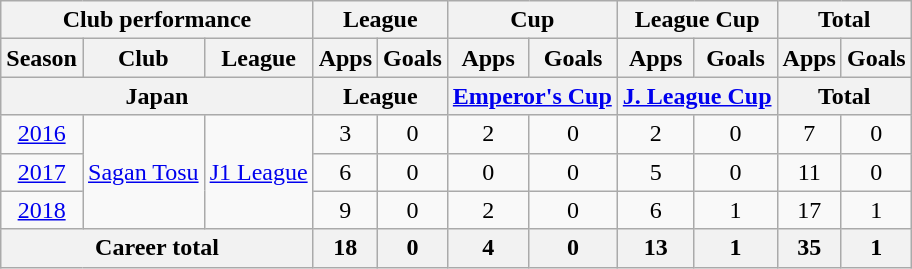<table class="wikitable" style="text-align:center">
<tr>
<th colspan=3>Club performance</th>
<th colspan=2>League</th>
<th colspan=2>Cup</th>
<th colspan=2>League Cup</th>
<th colspan=2>Total</th>
</tr>
<tr>
<th>Season</th>
<th>Club</th>
<th>League</th>
<th>Apps</th>
<th>Goals</th>
<th>Apps</th>
<th>Goals</th>
<th>Apps</th>
<th>Goals</th>
<th>Apps</th>
<th>Goals</th>
</tr>
<tr>
<th colspan=3>Japan</th>
<th colspan=2>League</th>
<th colspan=2><a href='#'>Emperor's Cup</a></th>
<th colspan=2><a href='#'>J. League Cup</a></th>
<th colspan=2>Total</th>
</tr>
<tr>
<td><a href='#'>2016</a></td>
<td rowspan="3"><a href='#'>Sagan Tosu</a></td>
<td rowspan="3"><a href='#'>J1 League</a></td>
<td>3</td>
<td>0</td>
<td>2</td>
<td>0</td>
<td>2</td>
<td>0</td>
<td>7</td>
<td>0</td>
</tr>
<tr>
<td><a href='#'>2017</a></td>
<td>6</td>
<td>0</td>
<td>0</td>
<td>0</td>
<td>5</td>
<td>0</td>
<td>11</td>
<td>0</td>
</tr>
<tr>
<td><a href='#'>2018</a></td>
<td>9</td>
<td>0</td>
<td>2</td>
<td>0</td>
<td>6</td>
<td>1</td>
<td>17</td>
<td>1</td>
</tr>
<tr>
<th colspan=3>Career total</th>
<th>18</th>
<th>0</th>
<th>4</th>
<th>0</th>
<th>13</th>
<th>1</th>
<th>35</th>
<th>1</th>
</tr>
</table>
